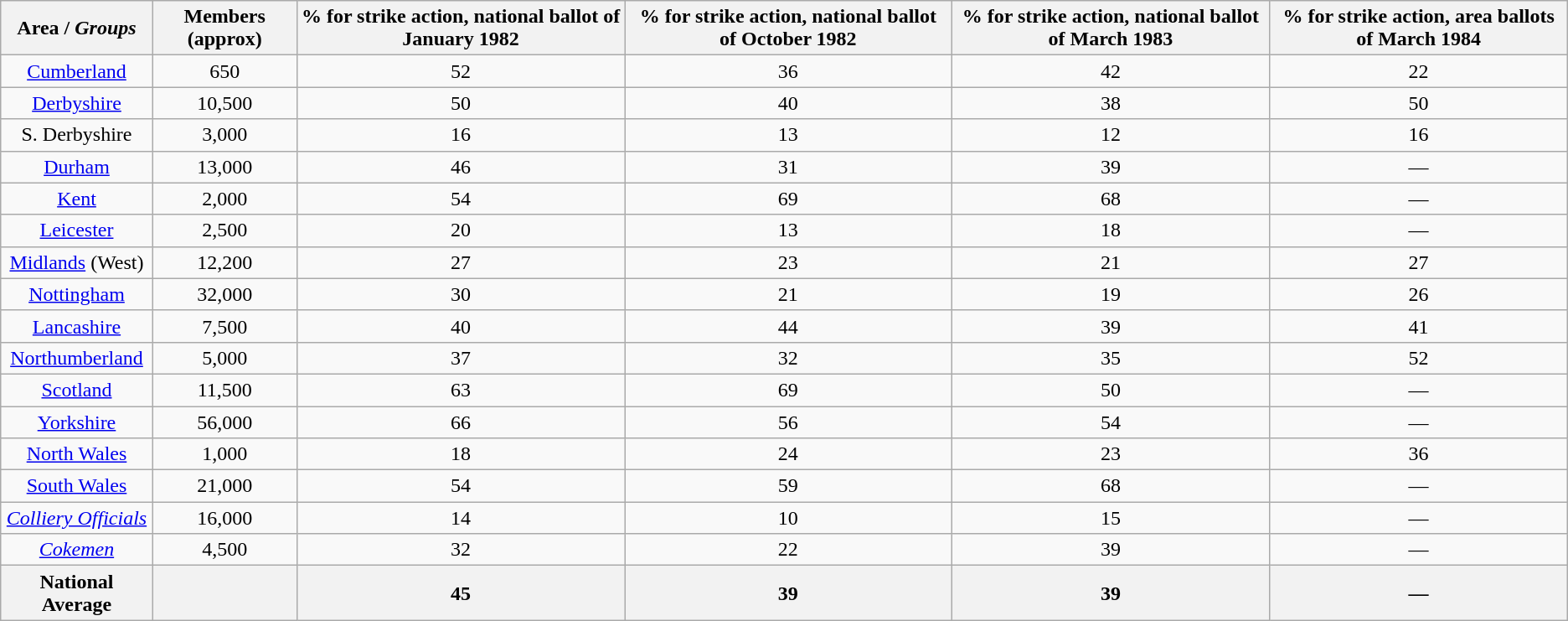<table class="wikitable sortable" border="1" style="text-align:center" align=centre>
<tr>
<th>Area / <em>Groups</em></th>
<th>Members (approx)</th>
<th>% for strike action, national ballot of January 1982</th>
<th>% for strike action, national ballot of October 1982</th>
<th>% for strike action, national ballot of March 1983</th>
<th>% for strike action, area ballots of March 1984</th>
</tr>
<tr>
<td><a href='#'>Cumberland</a></td>
<td>650</td>
<td>52</td>
<td>36</td>
<td>42</td>
<td>22</td>
</tr>
<tr>
<td><a href='#'>Derbyshire</a></td>
<td>10,500</td>
<td>50</td>
<td>40</td>
<td>38</td>
<td>50</td>
</tr>
<tr>
<td>S. Derbyshire</td>
<td>3,000</td>
<td>16</td>
<td>13</td>
<td>12</td>
<td>16</td>
</tr>
<tr>
<td><a href='#'>Durham</a></td>
<td>13,000</td>
<td>46</td>
<td>31</td>
<td>39</td>
<td>—</td>
</tr>
<tr>
<td><a href='#'>Kent</a></td>
<td>2,000</td>
<td>54</td>
<td>69</td>
<td>68</td>
<td>—</td>
</tr>
<tr>
<td><a href='#'>Leicester</a></td>
<td>2,500</td>
<td>20</td>
<td>13</td>
<td>18</td>
<td>—</td>
</tr>
<tr>
<td><a href='#'>Midlands</a> (West)</td>
<td>12,200</td>
<td>27</td>
<td>23</td>
<td>21</td>
<td>27</td>
</tr>
<tr>
<td><a href='#'>Nottingham</a></td>
<td>32,000</td>
<td>30</td>
<td>21</td>
<td>19</td>
<td>26</td>
</tr>
<tr>
<td><a href='#'>Lancashire</a></td>
<td>7,500</td>
<td>40</td>
<td>44</td>
<td>39</td>
<td>41</td>
</tr>
<tr>
<td><a href='#'>Northumberland</a></td>
<td>5,000</td>
<td>37</td>
<td>32</td>
<td>35</td>
<td>52</td>
</tr>
<tr>
<td><a href='#'>Scotland</a></td>
<td>11,500</td>
<td>63</td>
<td>69</td>
<td>50</td>
<td>—</td>
</tr>
<tr>
<td><a href='#'>Yorkshire</a></td>
<td>56,000</td>
<td>66</td>
<td>56</td>
<td>54</td>
<td>—</td>
</tr>
<tr>
<td><a href='#'>North Wales</a></td>
<td>1,000</td>
<td>18</td>
<td>24</td>
<td>23</td>
<td>36</td>
</tr>
<tr>
<td><a href='#'>South Wales</a></td>
<td>21,000</td>
<td>54</td>
<td>59</td>
<td>68</td>
<td>—</td>
</tr>
<tr>
<td><em><a href='#'>Colliery Officials</a></em></td>
<td>16,000</td>
<td>14</td>
<td>10</td>
<td>15</td>
<td>—</td>
</tr>
<tr>
<td><em><a href='#'>Cokemen</a></em></td>
<td>4,500</td>
<td>32</td>
<td>22</td>
<td>39</td>
<td>—</td>
</tr>
<tr>
<th><strong>National Average</strong></th>
<th></th>
<th>45</th>
<th>39</th>
<th>39</th>
<th>—</th>
</tr>
</table>
